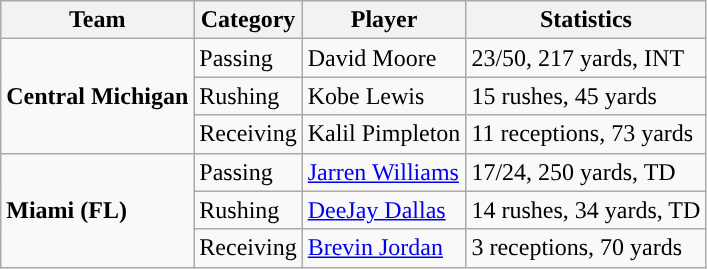<table class="wikitable" style="float: left;">
<tr>
<th>Team</th>
<th>Category</th>
<th>Player</th>
<th>Statistics</th>
</tr>
<tr>
<td rowspan=3><strong>Central Michigan</strong></td>
<td>Passing</td>
<td>David Moore</td>
<td>23/50, 217 yards, INT</td>
</tr>
<tr>
<td>Rushing</td>
<td>Kobe Lewis</td>
<td>15 rushes, 45 yards</td>
</tr>
<tr>
<td>Receiving</td>
<td>Kalil Pimpleton</td>
<td>11 receptions, 73 yards</td>
</tr>
<tr>
<td rowspan=3><strong>Miami (FL)</strong></td>
<td>Passing</td>
<td><a href='#'>Jarren Williams</a></td>
<td>17/24, 250 yards, TD</td>
</tr>
<tr>
<td>Rushing</td>
<td><a href='#'>DeeJay Dallas</a></td>
<td>14 rushes, 34 yards, TD</td>
</tr>
<tr>
<td>Receiving</td>
<td><a href='#'>Brevin Jordan</a></td>
<td>3 receptions, 70 yards</td>
</tr>
</table>
